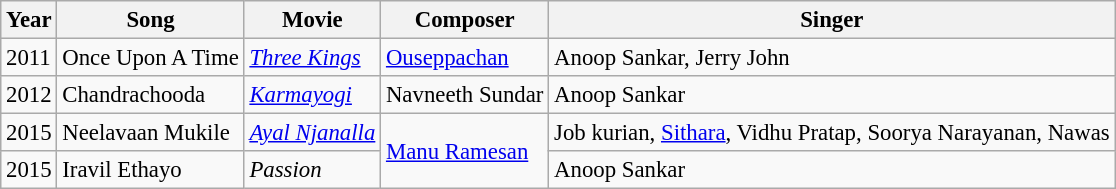<table class="wikitable" style="font-size: 95%;">
<tr>
<th>Year</th>
<th>Song</th>
<th>Movie</th>
<th>Composer</th>
<th>Singer</th>
</tr>
<tr>
<td>2011</td>
<td>Once Upon A Time</td>
<td><a href='#'><em>Three Kings</em></a></td>
<td><a href='#'>Ouseppachan</a></td>
<td>Anoop Sankar, Jerry John</td>
</tr>
<tr>
<td>2012</td>
<td>Chandrachooda</td>
<td><a href='#'><em>Karmayogi</em></a></td>
<td>Navneeth Sundar</td>
<td>Anoop Sankar</td>
</tr>
<tr>
<td>2015</td>
<td>Neelavaan Mukile</td>
<td><em><a href='#'>Ayal Njanalla</a></em></td>
<td rowspan="2"><a href='#'>Manu Ramesan</a></td>
<td>Job kurian, <a href='#'>Sithara</a>, Vidhu Pratap, Soorya Narayanan, Nawas</td>
</tr>
<tr>
<td>2015</td>
<td>Iravil Ethayo</td>
<td><em>Passion</em></td>
<td>Anoop Sankar</td>
</tr>
</table>
